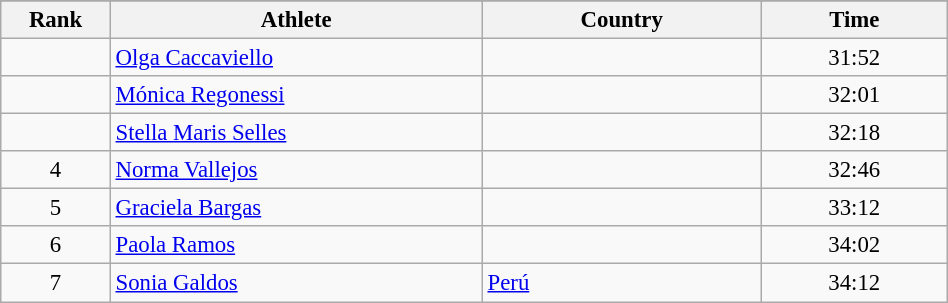<table class="wikitable sortable" style=" text-align:center; font-size:95%;" width="50%">
<tr>
</tr>
<tr>
<th width=5%>Rank</th>
<th width=20%>Athlete</th>
<th width=15%>Country</th>
<th width=10%>Time</th>
</tr>
<tr>
<td align=center></td>
<td align=left><a href='#'>Olga Caccaviello</a></td>
<td align=left></td>
<td>31:52</td>
</tr>
<tr>
<td align=center></td>
<td align=left><a href='#'>Mónica Regonessi</a></td>
<td align=left></td>
<td>32:01</td>
</tr>
<tr>
<td align=center></td>
<td align=left><a href='#'>Stella Maris Selles</a></td>
<td align=left></td>
<td>32:18</td>
</tr>
<tr>
<td align=center>4</td>
<td align=left><a href='#'>Norma Vallejos</a></td>
<td align=left></td>
<td>32:46</td>
</tr>
<tr>
<td align=center>5</td>
<td align=left><a href='#'>Graciela Bargas</a></td>
<td align=left></td>
<td>33:12</td>
</tr>
<tr>
<td align=center>6</td>
<td align=left><a href='#'>Paola Ramos</a></td>
<td align=left></td>
<td>34:02</td>
</tr>
<tr>
<td align=center>7</td>
<td align=left><a href='#'>Sonia Galdos</a></td>
<td align=left> <a href='#'>Perú</a></td>
<td>34:12</td>
</tr>
</table>
